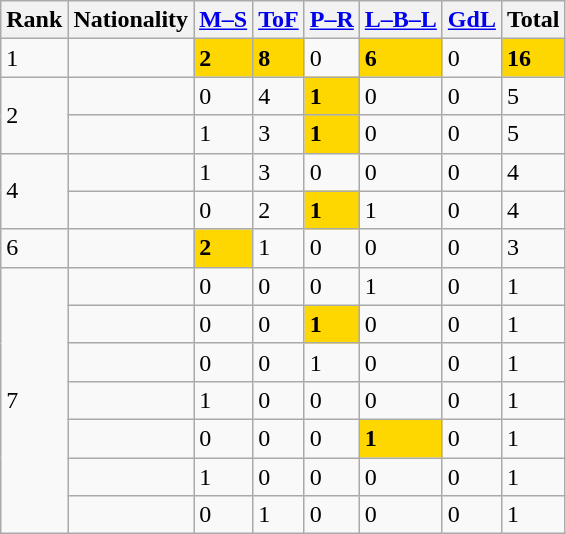<table class="wikitable sortable">
<tr>
<th>Rank</th>
<th>Nationality</th>
<th><a href='#'>M–S</a></th>
<th><a href='#'>ToF</a></th>
<th><a href='#'>P–R</a></th>
<th><a href='#'>L–B–L</a></th>
<th><a href='#'>GdL</a></th>
<th>Total</th>
</tr>
<tr>
<td>1</td>
<td></td>
<td bgcolor=gold><strong>2</strong></td>
<td bgcolor=gold><strong>8</strong></td>
<td>0</td>
<td bgcolor=gold><strong>6</strong></td>
<td>0</td>
<td bgcolor=gold><strong>16</strong></td>
</tr>
<tr>
<td rowspan=2>2</td>
<td></td>
<td>0</td>
<td>4</td>
<td bgcolor=gold><strong>1</strong></td>
<td>0</td>
<td>0</td>
<td>5</td>
</tr>
<tr>
<td></td>
<td>1</td>
<td>3</td>
<td bgcolor=gold><strong>1</strong></td>
<td>0</td>
<td>0</td>
<td>5</td>
</tr>
<tr>
<td rowspan=2>4</td>
<td></td>
<td>1</td>
<td>3</td>
<td>0</td>
<td>0</td>
<td>0</td>
<td>4</td>
</tr>
<tr>
<td></td>
<td>0</td>
<td>2</td>
<td bgcolor=gold><strong>1</strong></td>
<td>1</td>
<td>0</td>
<td>4</td>
</tr>
<tr>
<td rowspan=1>6</td>
<td></td>
<td bgcolor=gold><strong>2</strong></td>
<td>1</td>
<td>0</td>
<td>0</td>
<td>0</td>
<td>3</td>
</tr>
<tr>
<td rowspan="7">7</td>
<td></td>
<td>0</td>
<td>0</td>
<td>0</td>
<td>1</td>
<td>0</td>
<td>1</td>
</tr>
<tr>
<td></td>
<td>0</td>
<td>0</td>
<td bgcolor=gold><strong>1</strong></td>
<td>0</td>
<td>0</td>
<td>1</td>
</tr>
<tr>
<td></td>
<td>0</td>
<td>0</td>
<td>1</td>
<td>0</td>
<td>0</td>
<td>1</td>
</tr>
<tr>
<td></td>
<td>1</td>
<td>0</td>
<td>0</td>
<td>0</td>
<td>0</td>
<td>1</td>
</tr>
<tr>
<td></td>
<td>0</td>
<td>0</td>
<td>0</td>
<td bgcolor=gold><strong>1</strong></td>
<td>0</td>
<td>1</td>
</tr>
<tr>
<td></td>
<td>1</td>
<td>0</td>
<td>0</td>
<td>0</td>
<td>0</td>
<td>1</td>
</tr>
<tr>
<td></td>
<td>0</td>
<td>1</td>
<td>0</td>
<td>0</td>
<td>0</td>
<td>1</td>
</tr>
</table>
